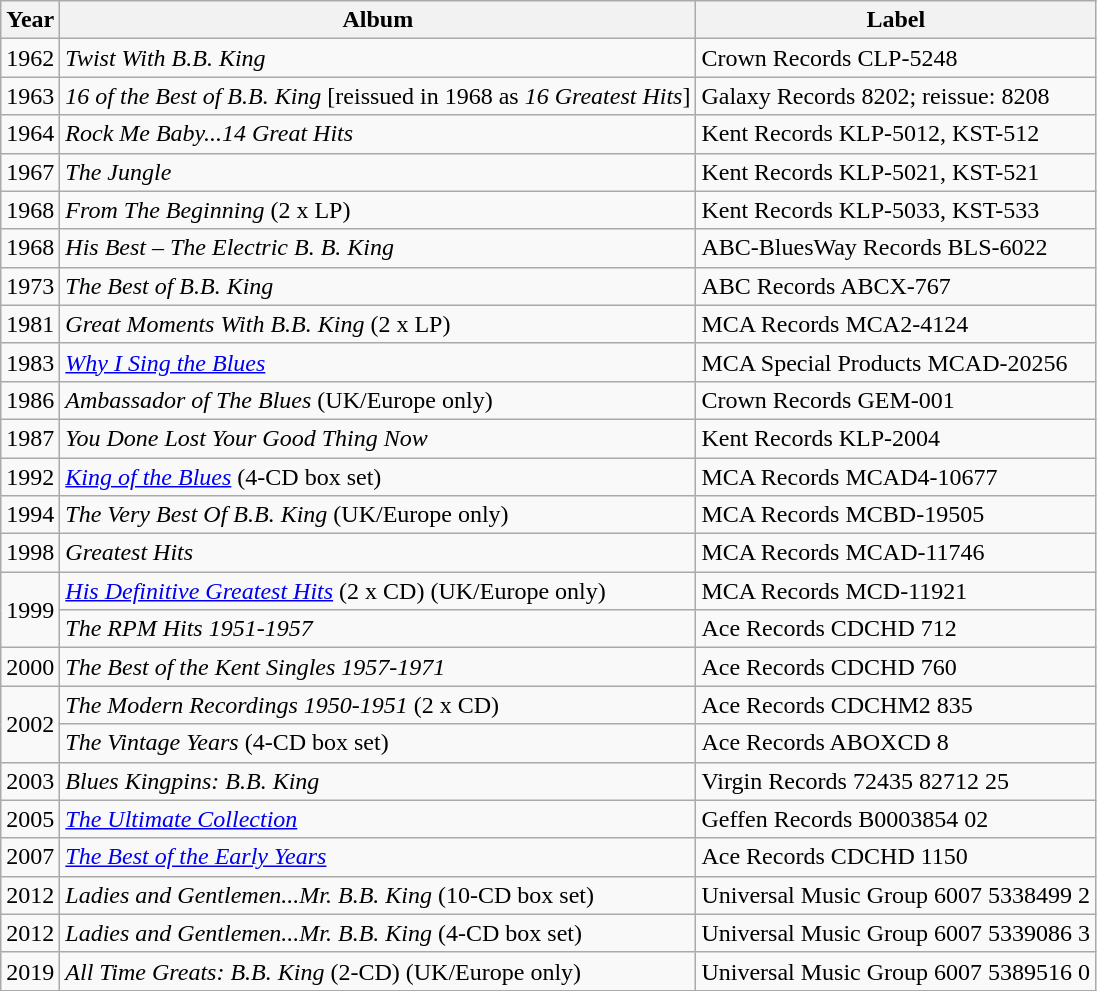<table class="wikitable">
<tr>
<th>Year</th>
<th>Album</th>
<th>Label</th>
</tr>
<tr>
<td>1962</td>
<td><em>Twist With B.B. King</em></td>
<td>Crown Records CLP-5248</td>
</tr>
<tr>
<td>1963</td>
<td><em>16 of the Best of B.B. King</em> [reissued in 1968 as <em>16 Greatest Hits</em>]</td>
<td>Galaxy Records 8202; reissue: 8208</td>
</tr>
<tr>
<td>1964</td>
<td><em>Rock Me Baby...14 Great Hits</em></td>
<td>Kent Records KLP-5012, KST-512</td>
</tr>
<tr>
<td>1967</td>
<td><em>The Jungle</em></td>
<td>Kent Records KLP-5021, KST-521</td>
</tr>
<tr>
<td>1968</td>
<td><em>From The Beginning</em> (2 x LP)</td>
<td>Kent Records KLP-5033, KST-533</td>
</tr>
<tr>
<td>1968</td>
<td><em>His Best – The Electric B. B. King</em></td>
<td>ABC-BluesWay Records BLS-6022</td>
</tr>
<tr>
<td>1973</td>
<td><em>The Best of B.B. King</em></td>
<td>ABC Records ABCX-767</td>
</tr>
<tr>
<td>1981</td>
<td><em>Great Moments With B.B. King</em> (2 x LP)</td>
<td>MCA Records MCA2-4124</td>
</tr>
<tr>
<td>1983</td>
<td><em><a href='#'>Why I Sing the Blues</a></em></td>
<td>MCA Special Products MCAD-20256</td>
</tr>
<tr>
<td>1986</td>
<td><em>Ambassador of The Blues</em> (UK/Europe only)</td>
<td>Crown Records GEM-001</td>
</tr>
<tr>
<td>1987</td>
<td><em>You Done Lost Your Good Thing Now</em></td>
<td>Kent Records KLP-2004</td>
</tr>
<tr>
<td>1992</td>
<td><em><a href='#'>King of the Blues</a></em> (4-CD box set)</td>
<td>MCA Records MCAD4-10677</td>
</tr>
<tr>
<td>1994</td>
<td><em>The Very Best Of B.B. King</em> (UK/Europe only)</td>
<td>MCA Records MCBD-19505</td>
</tr>
<tr>
<td>1998</td>
<td><em>Greatest Hits</em></td>
<td>MCA Records MCAD-11746</td>
</tr>
<tr>
<td rowspan=2>1999</td>
<td><em><a href='#'>His Definitive Greatest Hits</a></em> (2 x CD) (UK/Europe only)</td>
<td>MCA Records MCD-11921</td>
</tr>
<tr>
<td><em>The RPM Hits 1951-1957</em></td>
<td>Ace Records CDCHD 712</td>
</tr>
<tr>
<td>2000</td>
<td><em>The Best of the Kent Singles 1957-1971</em></td>
<td>Ace Records CDCHD 760</td>
</tr>
<tr>
<td rowspan=2>2002</td>
<td><em>The Modern Recordings 1950-1951</em> (2 x CD)</td>
<td>Ace Records CDCHM2 835</td>
</tr>
<tr>
<td><em>The Vintage Years</em> (4-CD box set)</td>
<td>Ace Records ABOXCD 8</td>
</tr>
<tr>
<td>2003</td>
<td><em>Blues Kingpins: B.B. King</em></td>
<td>Virgin Records 72435 82712 25</td>
</tr>
<tr>
<td>2005</td>
<td><em><a href='#'>The Ultimate Collection</a></em></td>
<td>Geffen Records B0003854 02</td>
</tr>
<tr>
<td>2007</td>
<td><em><a href='#'>The Best of the Early Years</a></em></td>
<td>Ace Records CDCHD 1150</td>
</tr>
<tr>
<td>2012</td>
<td><em>Ladies and Gentlemen...Mr. B.B. King</em> (10-CD box set)</td>
<td>Universal Music Group 6007 5338499 2</td>
</tr>
<tr>
<td>2012</td>
<td><em>Ladies and Gentlemen...Mr. B.B. King</em> (4-CD box set)</td>
<td>Universal Music Group 6007 5339086 3</td>
</tr>
<tr>
<td>2019</td>
<td><em>All Time Greats: B.B. King</em> (2-CD) (UK/Europe only)</td>
<td>Universal Music Group 6007 5389516 0</td>
</tr>
</table>
